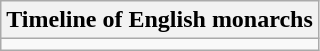<table class="wikitable">
<tr>
<th>Timeline of English monarchs</th>
</tr>
<tr>
<td></td>
</tr>
</table>
